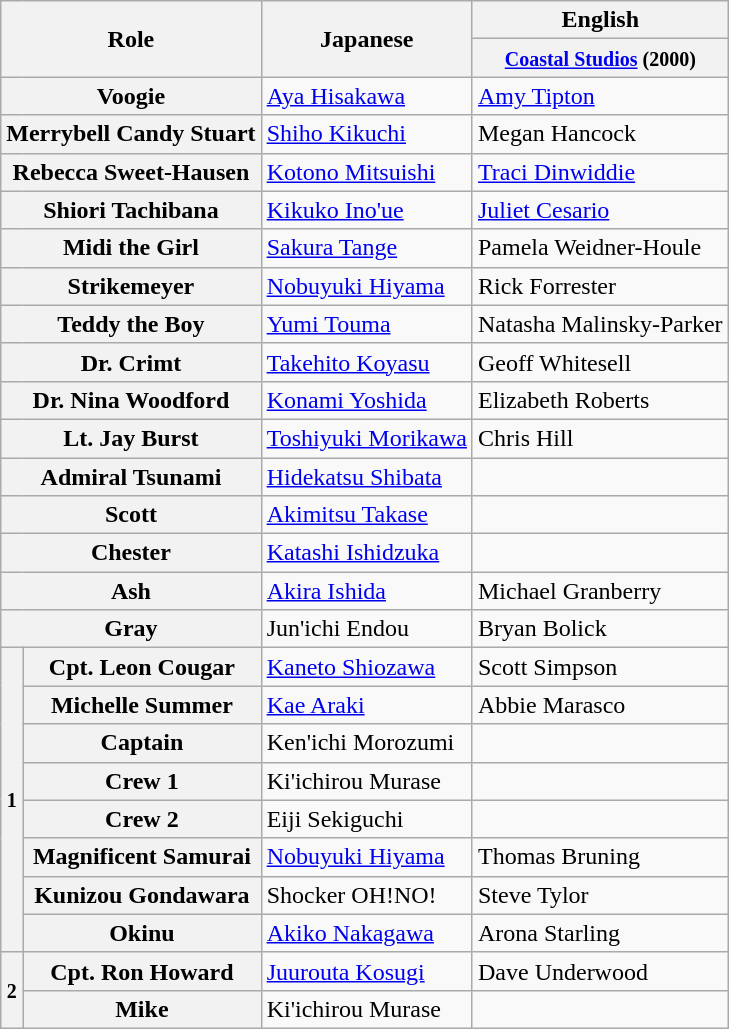<table class="wikitable mw-collapsible">
<tr>
<th colspan="2" rowspan="2">Role</th>
<th rowspan="2">Japanese</th>
<th>English</th>
</tr>
<tr>
<th><small><a href='#'>Coastal Studios</a> (2000)</small></th>
</tr>
<tr>
<th colspan="2">Voogie</th>
<td><a href='#'>Aya Hisakawa</a></td>
<td><a href='#'>Amy Tipton</a></td>
</tr>
<tr>
<th colspan="2">Merrybell Candy Stuart</th>
<td><a href='#'>Shiho Kikuchi</a></td>
<td>Megan Hancock</td>
</tr>
<tr>
<th colspan="2">Rebecca Sweet-Hausen</th>
<td><a href='#'>Kotono Mitsuishi</a></td>
<td><a href='#'>Traci Dinwiddie</a></td>
</tr>
<tr>
<th colspan="2">Shiori Tachibana</th>
<td><a href='#'>Kikuko Ino'ue</a></td>
<td><a href='#'>Juliet Cesario</a></td>
</tr>
<tr>
<th colspan="2">Midi the Girl</th>
<td><a href='#'>Sakura Tange</a></td>
<td>Pamela Weidner-Houle</td>
</tr>
<tr>
<th colspan="2">Strikemeyer</th>
<td><a href='#'>Nobuyuki Hiyama</a></td>
<td>Rick Forrester</td>
</tr>
<tr>
<th colspan="2">Teddy the Boy</th>
<td><a href='#'>Yumi Touma</a></td>
<td>Natasha Malinsky-Parker</td>
</tr>
<tr>
<th colspan="2">Dr. Crimt</th>
<td><a href='#'>Takehito Koyasu</a></td>
<td>Geoff Whitesell</td>
</tr>
<tr>
<th colspan="2">Dr. Nina Woodford</th>
<td><a href='#'>Konami Yoshida</a></td>
<td>Elizabeth Roberts</td>
</tr>
<tr>
<th colspan="2">Lt. Jay Burst</th>
<td><a href='#'>Toshiyuki Morikawa</a></td>
<td>Chris Hill</td>
</tr>
<tr>
<th colspan="2">Admiral Tsunami</th>
<td><a href='#'>Hidekatsu Shibata</a></td>
<td></td>
</tr>
<tr>
<th colspan="2">Scott</th>
<td><a href='#'>Akimitsu Takase</a></td>
<td></td>
</tr>
<tr>
<th colspan="2">Chester</th>
<td><a href='#'>Katashi Ishidzuka</a></td>
<td></td>
</tr>
<tr>
<th colspan="2">Ash</th>
<td><a href='#'>Akira Ishida</a></td>
<td>Michael Granberry</td>
</tr>
<tr>
<th colspan="2">Gray</th>
<td>Jun'ichi Endou</td>
<td>Bryan Bolick</td>
</tr>
<tr>
<th rowspan="8"><small>1</small></th>
<th>Cpt. Leon Cougar</th>
<td><a href='#'>Kaneto Shiozawa</a></td>
<td>Scott Simpson</td>
</tr>
<tr>
<th>Michelle Summer</th>
<td><a href='#'>Kae Araki</a></td>
<td>Abbie Marasco</td>
</tr>
<tr>
<th>Captain</th>
<td>Ken'ichi Morozumi</td>
<td></td>
</tr>
<tr>
<th>Crew 1</th>
<td>Ki'ichirou Murase</td>
<td></td>
</tr>
<tr>
<th>Crew 2</th>
<td>Eiji Sekiguchi</td>
<td></td>
</tr>
<tr>
<th>Magnificent Samurai</th>
<td><a href='#'>Nobuyuki Hiyama</a></td>
<td>Thomas Bruning</td>
</tr>
<tr>
<th>Kunizou Gondawara</th>
<td>Shocker OH!NO!</td>
<td>Steve Tylor</td>
</tr>
<tr>
<th>Okinu</th>
<td><a href='#'>Akiko Nakagawa</a></td>
<td>Arona Starling</td>
</tr>
<tr>
<th rowspan="2"><small>2</small></th>
<th>Cpt. Ron Howard</th>
<td><a href='#'>Juurouta Kosugi</a></td>
<td>Dave Underwood</td>
</tr>
<tr>
<th>Mike</th>
<td>Ki'ichirou Murase</td>
<td></td>
</tr>
</table>
